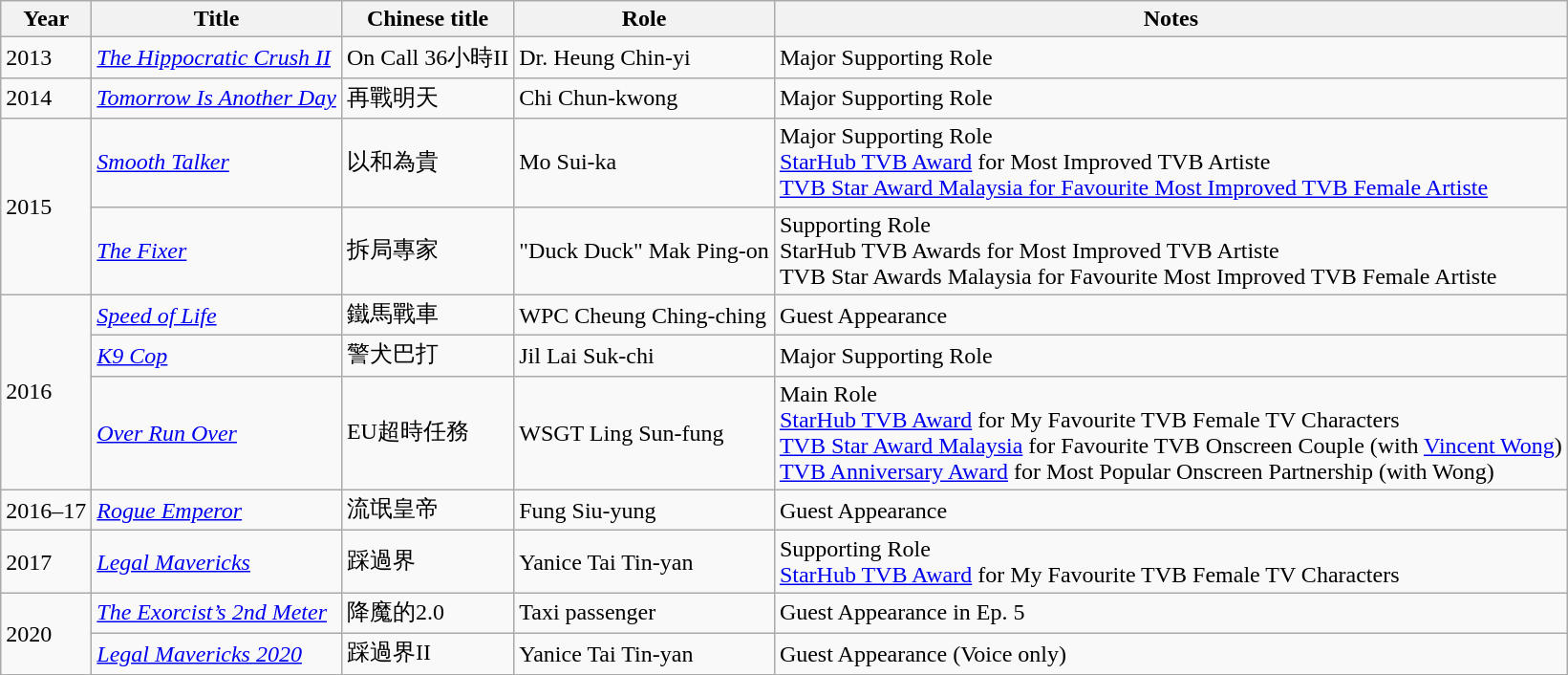<table class="wikitable">
<tr style="text-align:center;">
<th>Year</th>
<th>Title</th>
<th>Chinese title</th>
<th>Role</th>
<th>Notes</th>
</tr>
<tr>
<td>2013</td>
<td><em><a href='#'>The Hippocratic Crush II</a></em></td>
<td>On Call 36小時II</td>
<td>Dr. Heung Chin-yi</td>
<td>Major Supporting Role</td>
</tr>
<tr>
<td>2014</td>
<td><em><a href='#'>Tomorrow Is Another Day</a></em></td>
<td>再戰明天</td>
<td>Chi Chun-kwong</td>
<td>Major Supporting Role</td>
</tr>
<tr>
<td rowspan=2>2015</td>
<td><em><a href='#'>Smooth Talker</a></em></td>
<td>以和為貴</td>
<td>Mo Sui-ka</td>
<td>Major Supporting Role <br> <a href='#'>StarHub TVB Award</a> for Most Improved TVB Artiste <br> <a href='#'>TVB Star Award Malaysia for Favourite Most Improved TVB Female Artiste</a></td>
</tr>
<tr>
<td><em><a href='#'>The Fixer</a></em></td>
<td>拆局專家</td>
<td>"Duck Duck" Mak Ping-on</td>
<td>Supporting Role <br> StarHub TVB Awards for Most Improved TVB Artiste <br> TVB Star Awards Malaysia for Favourite Most Improved TVB Female Artiste</td>
</tr>
<tr>
<td rowspan=3>2016</td>
<td><em><a href='#'>Speed of Life</a></em></td>
<td>鐵馬戰車</td>
<td>WPC Cheung Ching-ching</td>
<td>Guest Appearance</td>
</tr>
<tr>
<td><em><a href='#'>K9 Cop</a></em></td>
<td>警犬巴打</td>
<td>Jil Lai Suk-chi</td>
<td>Major Supporting Role</td>
</tr>
<tr>
<td><em><a href='#'>Over Run Over</a></em></td>
<td>EU超時任務</td>
<td>WSGT Ling Sun-fung</td>
<td>Main Role<br> <a href='#'>StarHub TVB Award</a> for My Favourite TVB Female TV Characters <br> <a href='#'>TVB Star Award Malaysia</a> for Favourite TVB Onscreen Couple (with <a href='#'>Vincent Wong</a>) <br> <a href='#'>TVB Anniversary Award</a> for Most Popular Onscreen Partnership (with Wong)</td>
</tr>
<tr>
<td>2016–17</td>
<td><em><a href='#'>Rogue Emperor</a></em></td>
<td>流氓皇帝</td>
<td>Fung Siu-yung</td>
<td>Guest Appearance</td>
</tr>
<tr>
<td>2017</td>
<td><em><a href='#'>Legal Mavericks</a></em></td>
<td>踩過界</td>
<td>Yanice Tai Tin-yan</td>
<td>Supporting Role <br> <a href='#'>StarHub TVB Award</a> for My Favourite TVB Female TV Characters</td>
</tr>
<tr>
<td rowspan=2>2020</td>
<td><em><a href='#'>The Exorcist’s 2nd Meter</a></em></td>
<td>降魔的2.0</td>
<td>Taxi passenger</td>
<td>Guest Appearance in Ep. 5</td>
</tr>
<tr>
<td><em><a href='#'>Legal Mavericks 2020</a></em></td>
<td>踩過界II</td>
<td>Yanice Tai Tin-yan</td>
<td>Guest Appearance (Voice only)</td>
</tr>
<tr>
</tr>
</table>
